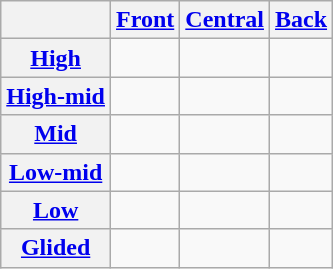<table class="wikitable" style="text-align:center">
<tr>
<th></th>
<th><a href='#'>Front</a></th>
<th><a href='#'>Central</a></th>
<th><a href='#'>Back</a></th>
</tr>
<tr>
<th><a href='#'>High</a></th>
<td align="center"></td>
<td></td>
<td></td>
</tr>
<tr>
<th><a href='#'>High-mid</a></th>
<td></td>
<td></td>
<td></td>
</tr>
<tr>
<th><a href='#'>Mid</a></th>
<td></td>
<td></td>
<td></td>
</tr>
<tr>
<th><a href='#'>Low-mid</a></th>
<td></td>
<td></td>
<td></td>
</tr>
<tr>
<th><a href='#'>Low</a></th>
<td></td>
<td></td>
<td></td>
</tr>
<tr>
<th><a href='#'>Glided</a></th>
<td></td>
<td></td>
<td></td>
</tr>
</table>
